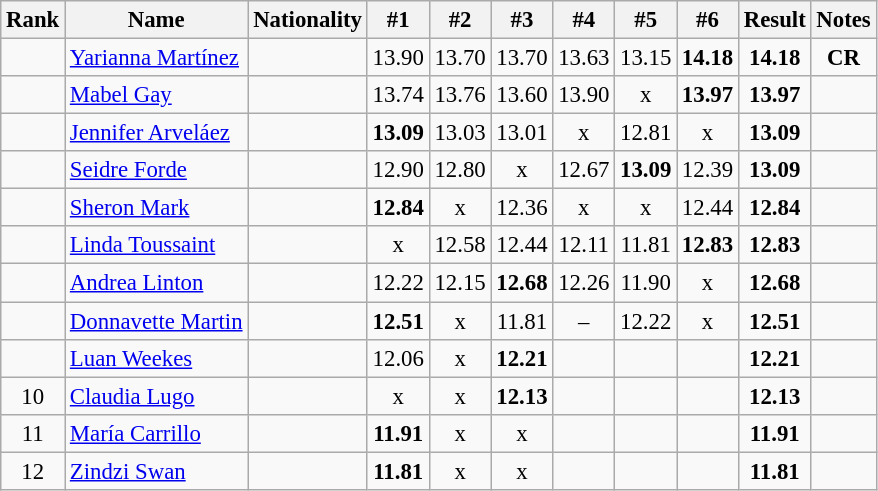<table class="wikitable sortable" style="text-align:center;font-size:95%">
<tr>
<th>Rank</th>
<th>Name</th>
<th>Nationality</th>
<th>#1</th>
<th>#2</th>
<th>#3</th>
<th>#4</th>
<th>#5</th>
<th>#6</th>
<th>Result</th>
<th>Notes</th>
</tr>
<tr>
<td></td>
<td align=left><a href='#'>Yarianna Martínez</a></td>
<td align=left></td>
<td>13.90</td>
<td>13.70</td>
<td>13.70</td>
<td>13.63</td>
<td>13.15</td>
<td><strong>14.18</strong></td>
<td><strong>14.18</strong></td>
<td><strong>CR</strong></td>
</tr>
<tr>
<td></td>
<td align=left><a href='#'>Mabel Gay</a></td>
<td align=left></td>
<td>13.74</td>
<td>13.76</td>
<td>13.60</td>
<td>13.90</td>
<td>x</td>
<td><strong>13.97</strong></td>
<td><strong>13.97</strong></td>
<td></td>
</tr>
<tr>
<td></td>
<td align=left><a href='#'>Jennifer Arveláez</a></td>
<td align=left></td>
<td><strong>13.09</strong></td>
<td>13.03</td>
<td>13.01</td>
<td>x</td>
<td>12.81</td>
<td>x</td>
<td><strong>13.09</strong></td>
<td></td>
</tr>
<tr>
<td></td>
<td align=left><a href='#'>Seidre Forde</a></td>
<td align=left></td>
<td>12.90</td>
<td>12.80</td>
<td>x</td>
<td>12.67</td>
<td><strong>13.09</strong></td>
<td>12.39</td>
<td><strong>13.09</strong></td>
<td></td>
</tr>
<tr>
<td></td>
<td align=left><a href='#'>Sheron Mark</a></td>
<td align=left></td>
<td><strong>12.84</strong></td>
<td>x</td>
<td>12.36</td>
<td>x</td>
<td>x</td>
<td>12.44</td>
<td><strong>12.84</strong></td>
<td></td>
</tr>
<tr>
<td></td>
<td align=left><a href='#'>Linda Toussaint</a></td>
<td align=left></td>
<td>x</td>
<td>12.58</td>
<td>12.44</td>
<td>12.11</td>
<td>11.81</td>
<td><strong>12.83</strong></td>
<td><strong>12.83</strong></td>
<td></td>
</tr>
<tr>
<td></td>
<td align=left><a href='#'>Andrea Linton</a></td>
<td align=left></td>
<td>12.22</td>
<td>12.15</td>
<td><strong>12.68</strong></td>
<td>12.26</td>
<td>11.90</td>
<td>x</td>
<td><strong>12.68</strong></td>
<td></td>
</tr>
<tr>
<td></td>
<td align=left><a href='#'>Donnavette Martin</a></td>
<td align=left></td>
<td><strong>12.51</strong></td>
<td>x</td>
<td>11.81</td>
<td>–</td>
<td>12.22</td>
<td>x</td>
<td><strong>12.51</strong></td>
<td></td>
</tr>
<tr>
<td></td>
<td align=left><a href='#'>Luan Weekes</a></td>
<td align=left></td>
<td>12.06</td>
<td>x</td>
<td><strong>12.21</strong></td>
<td></td>
<td></td>
<td></td>
<td><strong>12.21</strong></td>
<td></td>
</tr>
<tr>
<td>10</td>
<td align=left><a href='#'>Claudia Lugo</a></td>
<td align=left></td>
<td>x</td>
<td>x</td>
<td><strong>12.13</strong></td>
<td></td>
<td></td>
<td></td>
<td><strong>12.13</strong></td>
<td></td>
</tr>
<tr>
<td>11</td>
<td align=left><a href='#'>María Carrillo</a></td>
<td align=left></td>
<td><strong>11.91</strong></td>
<td>x</td>
<td>x</td>
<td></td>
<td></td>
<td></td>
<td><strong>11.91</strong></td>
<td></td>
</tr>
<tr>
<td>12</td>
<td align=left><a href='#'>Zindzi Swan</a></td>
<td align=left></td>
<td><strong>11.81</strong></td>
<td>x</td>
<td>x</td>
<td></td>
<td></td>
<td></td>
<td><strong>11.81</strong></td>
<td></td>
</tr>
</table>
